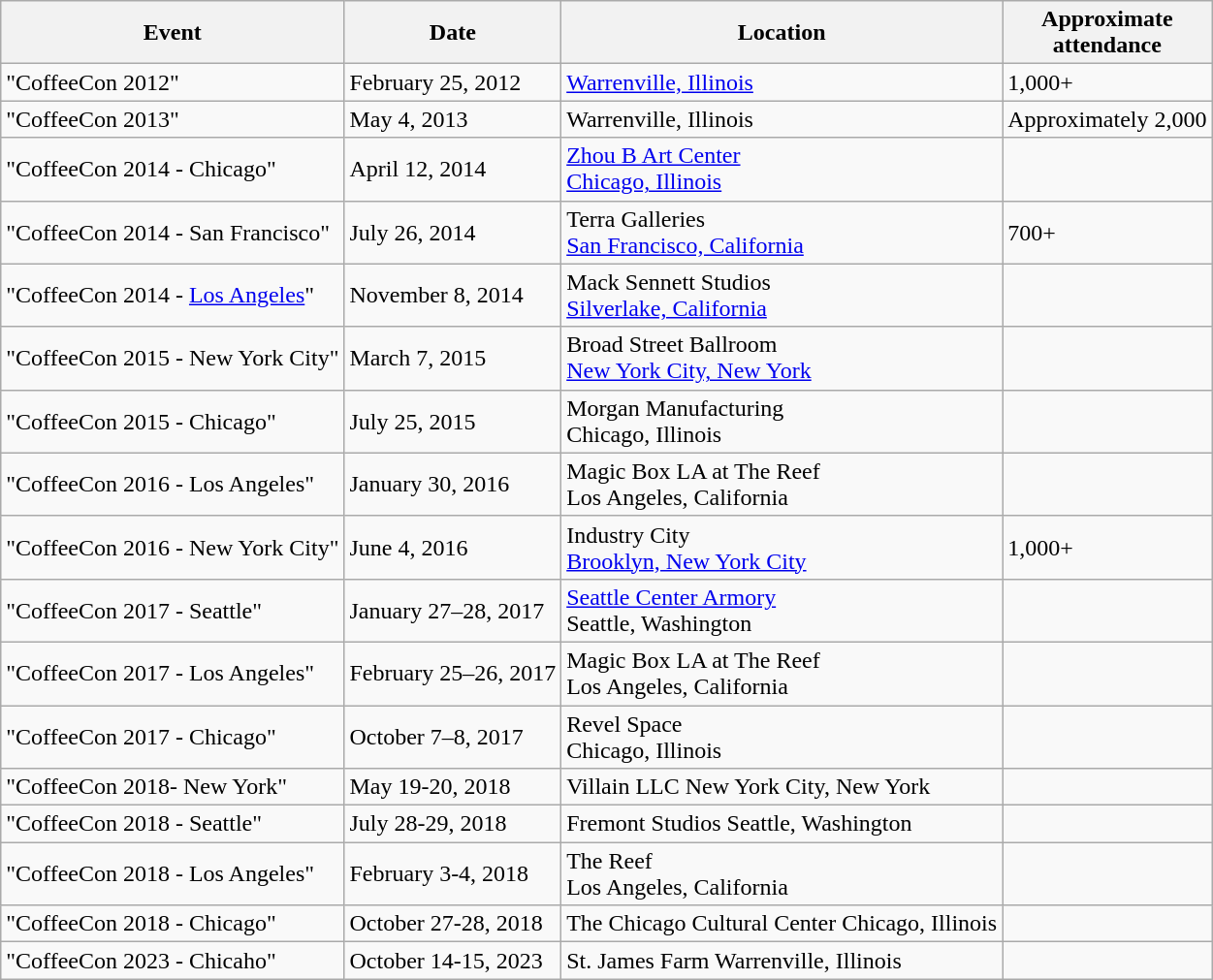<table class="wikitable">
<tr>
<th>Event</th>
<th>Date</th>
<th>Location</th>
<th>Approximate<br>attendance</th>
</tr>
<tr>
<td>"CoffeeCon 2012"</td>
<td>February 25, 2012</td>
<td><a href='#'>Warrenville, Illinois</a></td>
<td>1,000+</td>
</tr>
<tr>
<td>"CoffeeCon 2013"</td>
<td>May 4, 2013</td>
<td>Warrenville, Illinois</td>
<td>Approximately 2,000</td>
</tr>
<tr>
<td>"CoffeeCon 2014 - Chicago"</td>
<td>April 12, 2014</td>
<td><a href='#'>Zhou B Art Center</a><br><a href='#'>Chicago, Illinois</a></td>
<td></td>
</tr>
<tr>
<td>"CoffeeCon 2014 - San Francisco"</td>
<td>July 26, 2014</td>
<td>Terra Galleries<br><a href='#'>San Francisco, California</a></td>
<td>700+</td>
</tr>
<tr>
<td>"CoffeeCon 2014 - <a href='#'>Los Angeles</a>"</td>
<td>November 8, 2014</td>
<td>Mack Sennett Studios<br><a href='#'>Silverlake, California</a></td>
<td></td>
</tr>
<tr>
<td>"CoffeeCon 2015 - New York City"</td>
<td>March 7, 2015</td>
<td>Broad Street Ballroom<br><a href='#'>New York City, New York</a></td>
<td></td>
</tr>
<tr>
<td>"CoffeeCon 2015 - Chicago"</td>
<td>July 25, 2015</td>
<td>Morgan Manufacturing<br>Chicago, Illinois</td>
<td></td>
</tr>
<tr>
<td>"CoffeeCon 2016 - Los Angeles"</td>
<td>January 30, 2016</td>
<td>Magic Box LA at The Reef<br>Los Angeles, California</td>
<td></td>
</tr>
<tr>
<td>"CoffeeCon 2016 - New York City"</td>
<td>June 4, 2016</td>
<td>Industry City<br><a href='#'>Brooklyn, New York City</a></td>
<td>1,000+</td>
</tr>
<tr>
<td>"CoffeeCon 2017 - Seattle"</td>
<td>January 27–28, 2017</td>
<td><a href='#'>Seattle Center Armory</a><br>Seattle, Washington</td>
<td></td>
</tr>
<tr>
<td>"CoffeeCon 2017 - Los Angeles"</td>
<td>February 25–26, 2017</td>
<td>Magic Box LA at The Reef<br>Los Angeles, California</td>
<td></td>
</tr>
<tr>
<td>"CoffeeCon 2017 - Chicago"</td>
<td>October 7–8, 2017</td>
<td>Revel Space<br>Chicago, Illinois</td>
<td></td>
</tr>
<tr>
<td>"CoffeeCon 2018- New York"</td>
<td>May 19-20, 2018</td>
<td>Villain LLC New York City, New York</td>
<td></td>
</tr>
<tr>
<td>"CoffeeCon 2018 - Seattle"</td>
<td>July 28-29, 2018</td>
<td>Fremont Studios Seattle, Washington</td>
<td></td>
</tr>
<tr>
<td>"CoffeeCon 2018 - Los Angeles"</td>
<td>February 3-4, 2018</td>
<td>The Reef<br>Los Angeles, California</td>
<td></td>
</tr>
<tr>
<td>"CoffeeCon 2018 - Chicago"</td>
<td>October 27-28, 2018</td>
<td>The Chicago Cultural Center Chicago, Illinois</td>
<td></td>
</tr>
<tr>
<td>"CoffeeCon 2023 - Chicaho"</td>
<td>October 14-15, 2023</td>
<td>St. James Farm Warrenville, Illinois</td>
<td></td>
</tr>
</table>
